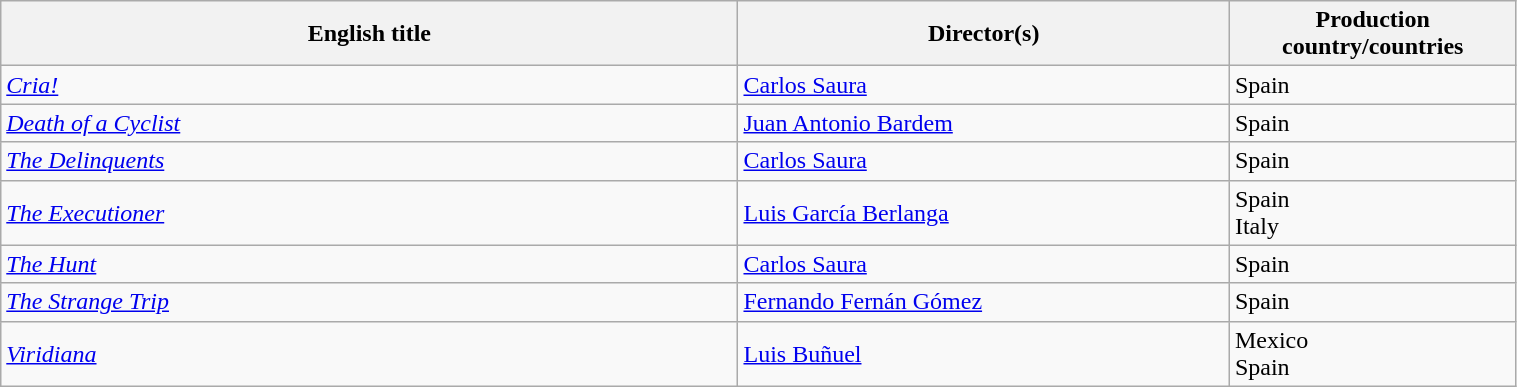<table class="sortable wikitable" width="80%" cellpadding="5">
<tr>
<th width="30%">English title</th>
<th width="20%">Director(s)</th>
<th width="10%">Production country/countries</th>
</tr>
<tr>
<td><em><a href='#'>Cria!</a></em></td>
<td><a href='#'>Carlos Saura</a></td>
<td>Spain</td>
</tr>
<tr>
<td><em><a href='#'>Death of a Cyclist</a></em></td>
<td><a href='#'>Juan Antonio Bardem</a></td>
<td>Spain</td>
</tr>
<tr>
<td><em><a href='#'>The Delinquents</a></em></td>
<td><a href='#'>Carlos Saura</a></td>
<td>Spain</td>
</tr>
<tr>
<td><em><a href='#'>The Executioner</a></em></td>
<td><a href='#'>Luis García Berlanga</a></td>
<td>Spain<br>Italy</td>
</tr>
<tr>
<td><em><a href='#'>The Hunt</a></em></td>
<td><a href='#'>Carlos Saura</a></td>
<td>Spain</td>
</tr>
<tr>
<td><em><a href='#'>The Strange Trip</a></em></td>
<td><a href='#'>Fernando Fernán Gómez</a></td>
<td>Spain</td>
</tr>
<tr>
<td><em><a href='#'>Viridiana</a></em></td>
<td><a href='#'>Luis Buñuel</a></td>
<td>Mexico<br>Spain</td>
</tr>
</table>
